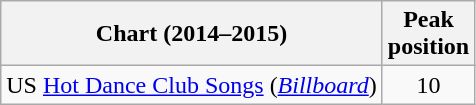<table class="wikitable sortable">
<tr>
<th scope="col">Chart (2014–2015)</th>
<th scope="col">Peak<br>position</th>
</tr>
<tr>
<td>US <a href='#'>Hot Dance Club Songs</a> (<em><a href='#'>Billboard</a></em>)</td>
<td style="text-align:center;">10</td>
</tr>
</table>
